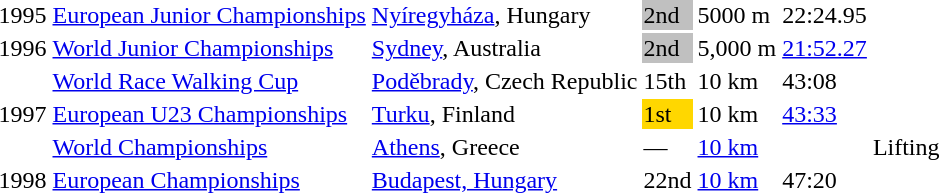<table>
<tr>
<td>1995</td>
<td><a href='#'>European Junior Championships</a></td>
<td><a href='#'>Nyíregyháza</a>, Hungary</td>
<td bgcolor="silver">2nd</td>
<td>5000 m</td>
<td>22:24.95</td>
</tr>
<tr>
<td>1996</td>
<td><a href='#'>World Junior Championships</a></td>
<td><a href='#'>Sydney</a>, Australia</td>
<td bgcolor="silver">2nd</td>
<td>5,000 m</td>
<td><a href='#'>21:52.27</a></td>
</tr>
<tr>
<td rowspan=3>1997</td>
<td><a href='#'>World Race Walking Cup</a></td>
<td><a href='#'>Poděbrady</a>, Czech Republic</td>
<td>15th</td>
<td>10 km</td>
<td>43:08</td>
</tr>
<tr>
<td><a href='#'>European U23 Championships</a></td>
<td><a href='#'>Turku</a>, Finland</td>
<td bgcolor="gold">1st</td>
<td>10 km</td>
<td><a href='#'>43:33</a></td>
</tr>
<tr>
<td><a href='#'>World Championships</a></td>
<td><a href='#'>Athens</a>, Greece</td>
<td>—</td>
<td><a href='#'>10 km</a></td>
<td></td>
<td>Lifting</td>
</tr>
<tr>
<td>1998</td>
<td><a href='#'>European Championships</a></td>
<td><a href='#'>Budapest, Hungary</a></td>
<td>22nd</td>
<td><a href='#'>10 km</a></td>
<td>47:20</td>
</tr>
</table>
